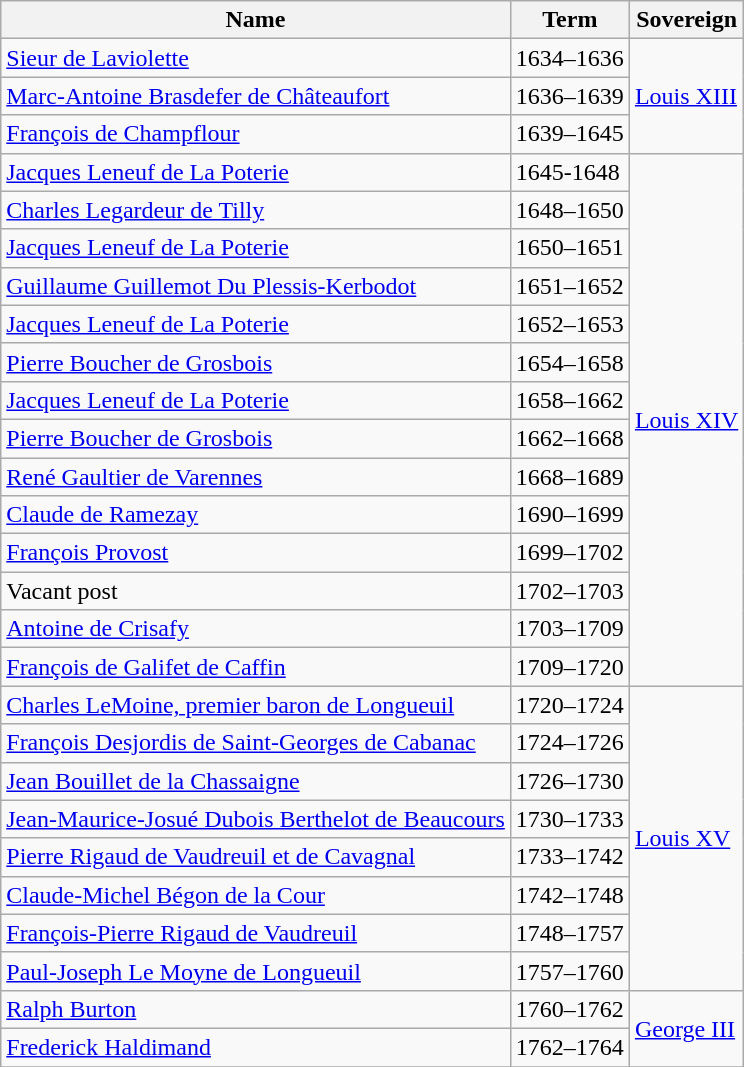<table class="wikitable">
<tr>
<th>Name</th>
<th>Term</th>
<th>Sovereign</th>
</tr>
<tr>
<td><a href='#'>Sieur de Laviolette</a></td>
<td>1634–1636</td>
<td rowspan="3"><a href='#'>Louis XIII</a></td>
</tr>
<tr>
<td><a href='#'>Marc-Antoine Brasdefer de Châteaufort</a></td>
<td>1636–1639</td>
</tr>
<tr>
<td><a href='#'>François de Champflour</a></td>
<td>1639–1645</td>
</tr>
<tr>
<td><a href='#'>Jacques Leneuf de La Poterie</a></td>
<td>1645-1648</td>
<td rowspan="14"><a href='#'>Louis XIV</a></td>
</tr>
<tr>
<td><a href='#'>Charles Legardeur de Tilly</a></td>
<td>1648–1650</td>
</tr>
<tr>
<td><a href='#'>Jacques Leneuf de La Poterie</a></td>
<td>1650–1651</td>
</tr>
<tr>
<td><a href='#'>Guillaume Guillemot Du Plessis-Kerbodot</a></td>
<td>1651–1652</td>
</tr>
<tr>
<td><a href='#'>Jacques Leneuf de La Poterie</a></td>
<td>1652–1653</td>
</tr>
<tr>
<td><a href='#'>Pierre Boucher de Grosbois</a></td>
<td>1654–1658</td>
</tr>
<tr>
<td><a href='#'>Jacques Leneuf de La Poterie</a></td>
<td>1658–1662</td>
</tr>
<tr>
<td><a href='#'>Pierre Boucher de Grosbois</a></td>
<td>1662–1668</td>
</tr>
<tr>
<td><a href='#'>René Gaultier de Varennes</a></td>
<td>1668–1689</td>
</tr>
<tr>
<td><a href='#'>Claude de Ramezay</a></td>
<td>1690–1699</td>
</tr>
<tr>
<td><a href='#'>François Provost</a></td>
<td>1699–1702</td>
</tr>
<tr>
<td>Vacant post</td>
<td>1702–1703</td>
</tr>
<tr>
<td><a href='#'>Antoine de Crisafy</a></td>
<td>1703–1709</td>
</tr>
<tr>
<td><a href='#'>François de Galifet de Caffin</a></td>
<td>1709–1720</td>
</tr>
<tr>
<td><a href='#'>Charles LeMoine, premier baron de Longueuil</a></td>
<td>1720–1724</td>
<td rowspan="8"><a href='#'>Louis XV</a></td>
</tr>
<tr>
<td><a href='#'>François Desjordis de Saint-Georges de Cabanac</a></td>
<td>1724–1726</td>
</tr>
<tr>
<td><a href='#'>Jean Bouillet de la Chassaigne</a></td>
<td>1726–1730</td>
</tr>
<tr>
<td><a href='#'>Jean-Maurice-Josué Dubois Berthelot de Beaucours</a></td>
<td>1730–1733</td>
</tr>
<tr>
<td><a href='#'>Pierre Rigaud de Vaudreuil et de Cavagnal</a></td>
<td>1733–1742</td>
</tr>
<tr>
<td><a href='#'>Claude-Michel Bégon de la Cour</a></td>
<td>1742–1748</td>
</tr>
<tr>
<td><a href='#'>François-Pierre Rigaud de Vaudreuil</a></td>
<td>1748–1757</td>
</tr>
<tr>
<td><a href='#'>Paul-Joseph Le Moyne de Longueuil</a></td>
<td>1757–1760</td>
</tr>
<tr>
<td><a href='#'>Ralph Burton</a></td>
<td>1760–1762</td>
<td rowspan="2"><a href='#'>George III</a></td>
</tr>
<tr>
<td><a href='#'>Frederick Haldimand</a></td>
<td>1762–1764</td>
</tr>
<tr>
</tr>
</table>
